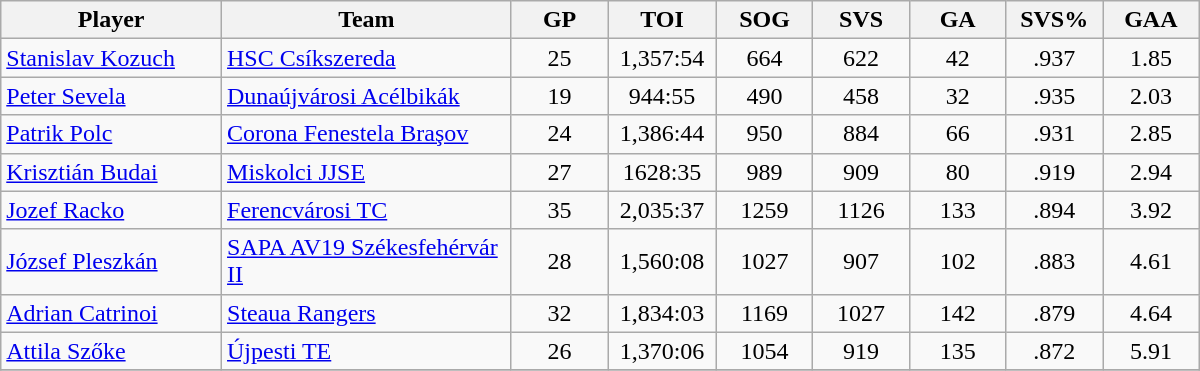<table class="wikitable sortable" width=800>
<tr>
<th bgcolor="#DDDDFF" width="16%">Player</th>
<th bgcolor="#DDDDFF" width="21%">Team</th>
<th bgcolor="#DDDDFF" width="7%">GP</th>
<th bgcolor="#DDDDFF" width="7%">TOI</th>
<th bgcolor="#DDDDFF" width="7%">SOG</th>
<th bgcolor="#DDDDFF" width="7%">SVS</th>
<th bgcolor="#DDDDFF" width="7%">GA</th>
<th bgcolor="#DDDDFF" width="7%">SVS%</th>
<th bgcolor="#DDDDFF" width="7%">GAA</th>
</tr>
<tr>
<td><a href='#'>Stanislav Kozuch</a></td>
<td><a href='#'>HSC Csíkszereda</a></td>
<td align="center">25</td>
<td align="center">1,357:54</td>
<td align="center">664</td>
<td align="center">622</td>
<td align="center">42</td>
<td align="center">.937</td>
<td align="center">1.85</td>
</tr>
<tr>
<td><a href='#'>Peter Sevela</a></td>
<td><a href='#'>Dunaújvárosi Acélbikák</a></td>
<td align="center">19</td>
<td align="center">944:55</td>
<td align="center">490</td>
<td align="center">458</td>
<td align="center">32</td>
<td align="center">.935</td>
<td align="center">2.03</td>
</tr>
<tr>
<td><a href='#'>Patrik Polc</a></td>
<td><a href='#'>Corona Fenestela Braşov</a></td>
<td align="center">24</td>
<td align="center">1,386:44</td>
<td align="center">950</td>
<td align="center">884</td>
<td align="center">66</td>
<td align="center">.931</td>
<td align="center">2.85</td>
</tr>
<tr>
<td><a href='#'>Krisztián Budai</a></td>
<td><a href='#'>Miskolci JJSE</a></td>
<td align="center">27</td>
<td align="center">1628:35</td>
<td align="center">989</td>
<td align="center">909</td>
<td align="center">80</td>
<td align="center">.919</td>
<td align="center">2.94</td>
</tr>
<tr>
<td><a href='#'>Jozef Racko</a></td>
<td><a href='#'>Ferencvárosi TC</a></td>
<td align="center">35</td>
<td align="center">2,035:37</td>
<td align="center">1259</td>
<td align="center">1126</td>
<td align="center">133</td>
<td align="center">.894</td>
<td align="center">3.92</td>
</tr>
<tr>
<td><a href='#'>József Pleszkán</a></td>
<td><a href='#'>SAPA AV19 Székesfehérvár II</a></td>
<td align="center">28</td>
<td align="center">1,560:08</td>
<td align="center">1027</td>
<td align="center">907</td>
<td align="center">102</td>
<td align="center">.883</td>
<td align="center">4.61</td>
</tr>
<tr>
<td><a href='#'>Adrian Catrinoi</a></td>
<td><a href='#'>Steaua Rangers</a></td>
<td align="center">32</td>
<td align="center">1,834:03</td>
<td align="center">1169</td>
<td align="center">1027</td>
<td align="center">142</td>
<td align="center">.879</td>
<td align="center">4.64</td>
</tr>
<tr>
<td><a href='#'>Attila Szőke</a></td>
<td><a href='#'>Újpesti TE</a></td>
<td align="center">26</td>
<td align="center">1,370:06</td>
<td align="center">1054</td>
<td align="center">919</td>
<td align="center">135</td>
<td align="center">.872</td>
<td align="center">5.91</td>
</tr>
<tr>
</tr>
</table>
